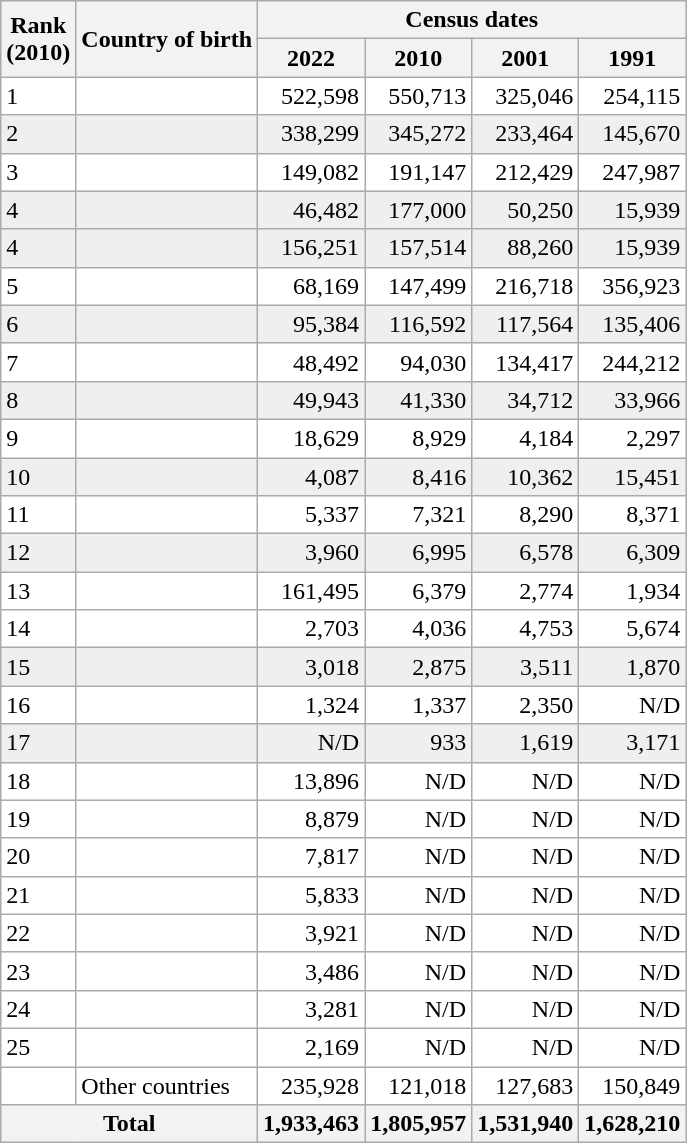<table class="wikitable">
<tr>
<th rowspan=2>Rank<br>(2010)</th>
<th rowspan=2>Country of birth</th>
<th colspan=4>Census dates</th>
</tr>
<tr>
<th>2022</th>
<th>2010</th>
<th>2001</th>
<th>1991</th>
</tr>
<tr bgcolor="ffffff">
<td>1</td>
<td align=left></td>
<td align=right>522,598</td>
<td align=right>550,713</td>
<td align=right>325,046</td>
<td align=right>254,115</td>
</tr>
<tr bgcolor="efefef">
<td>2</td>
<td align=left></td>
<td align=right>338,299</td>
<td align=right>345,272</td>
<td align=right>233,464</td>
<td align=right>145,670</td>
</tr>
<tr bgcolor="ffffff">
<td>3</td>
<td align=left></td>
<td align=right>149,082</td>
<td align=right>191,147</td>
<td align=right>212,429</td>
<td align=right>247,987</td>
</tr>
<tr bgcolor="efefef">
<td>4</td>
<td align=left></td>
<td align=right>46,482</td>
<td align=right>177,000</td>
<td align=right>50,250</td>
<td align=right>15,939</td>
</tr>
<tr bgcolor="efefef">
<td>4</td>
<td align=left></td>
<td align=right>156,251</td>
<td align=right>157,514</td>
<td align=right>88,260</td>
<td align=right>15,939</td>
</tr>
<tr bgcolor="ffffff">
<td>5</td>
<td align=left></td>
<td align=right>68,169</td>
<td align=right>147,499</td>
<td align=right>216,718</td>
<td align=right>356,923</td>
</tr>
<tr bgcolor="efefef">
<td>6</td>
<td align=left></td>
<td align=right>95,384</td>
<td align=right>116,592</td>
<td align=right>117,564</td>
<td align=right>135,406</td>
</tr>
<tr bgcolor="ffffff">
<td>7</td>
<td align=left></td>
<td align=right>48,492</td>
<td align=right>94,030</td>
<td align=right>134,417</td>
<td align=right>244,212</td>
</tr>
<tr bgcolor="efefef">
<td>8</td>
<td align=left></td>
<td align=right>49,943</td>
<td align=right>41,330</td>
<td align=right>34,712</td>
<td align=right>33,966</td>
</tr>
<tr bgcolor="ffffff">
<td>9</td>
<td align=left></td>
<td align=right>18,629</td>
<td align=right>8,929</td>
<td align=right>4,184</td>
<td align=right>2,297</td>
</tr>
<tr bgcolor="efefef">
<td>10</td>
<td align=left></td>
<td align=right>4,087</td>
<td align=right>8,416</td>
<td align=right>10,362</td>
<td align=right>15,451</td>
</tr>
<tr bgcolor="ffffff">
<td>11</td>
<td align=left></td>
<td align=right>5,337</td>
<td align=right>7,321</td>
<td align=right>8,290</td>
<td align=right>8,371</td>
</tr>
<tr bgcolor="efefef">
<td>12</td>
<td align=left></td>
<td align=right>3,960</td>
<td align=right>6,995</td>
<td align=right>6,578</td>
<td align=right>6,309</td>
</tr>
<tr bgcolor="ffffff">
<td>13</td>
<td align=left></td>
<td align=right>161,495</td>
<td align=right>6,379</td>
<td align=right>2,774</td>
<td align=right>1,934</td>
</tr>
<tr bgcolor="ffffff">
<td>14</td>
<td align=left></td>
<td align=right>2,703</td>
<td align=right>4,036</td>
<td align=right>4,753</td>
<td align=right>5,674</td>
</tr>
<tr bgcolor="efefef">
<td>15</td>
<td align=left></td>
<td align=right>3,018</td>
<td align=right>2,875</td>
<td align=right>3,511</td>
<td align=right>1,870</td>
</tr>
<tr bgcolor="ffffff">
<td>16</td>
<td align=left></td>
<td align=right>1,324</td>
<td align=right>1,337</td>
<td align=right>2,350</td>
<td align=right>N/D</td>
</tr>
<tr bgcolor="efefef">
<td>17</td>
<td align=left></td>
<td align=right>N/D</td>
<td align=right>933</td>
<td align=right>1,619</td>
<td align=right>3,171</td>
</tr>
<tr bgcolor="ffffff">
<td>18</td>
<td align=left></td>
<td align=right>13,896</td>
<td align=right>N/D</td>
<td align=right>N/D</td>
<td align=right>N/D</td>
</tr>
<tr bgcolor="ffffff">
<td>19</td>
<td align=left></td>
<td align=right>8,879</td>
<td align=right>N/D</td>
<td align=right>N/D</td>
<td align=right>N/D</td>
</tr>
<tr bgcolor="ffffff">
<td>20</td>
<td align=left></td>
<td align=right>7,817</td>
<td align=right>N/D</td>
<td align=right>N/D</td>
<td align=right>N/D</td>
</tr>
<tr bgcolor="ffffff">
<td>21</td>
<td align=left></td>
<td align=right>5,833</td>
<td align=right>N/D</td>
<td align=right>N/D</td>
<td align=right>N/D</td>
</tr>
<tr bgcolor="ffffff">
<td>22</td>
<td align=left></td>
<td align=right>3,921</td>
<td align=right>N/D</td>
<td align=right>N/D</td>
<td align=right>N/D</td>
</tr>
<tr bgcolor="ffffff">
<td>23</td>
<td align=left></td>
<td align=right>3,486</td>
<td align=right>N/D</td>
<td align=right>N/D</td>
<td align=right>N/D</td>
</tr>
<tr bgcolor="ffffff">
<td>24</td>
<td align=left></td>
<td align=right>3,281</td>
<td align=right>N/D</td>
<td align=right>N/D</td>
<td align=right>N/D</td>
</tr>
<tr bgcolor="ffffff">
<td>25</td>
<td align=left></td>
<td align=right>2,169</td>
<td align=right>N/D</td>
<td align=right>N/D</td>
<td align=right>N/D</td>
</tr>
<tr bgcolor="ffffff">
<td></td>
<td align=left>Other countries</td>
<td align=right>235,928</td>
<td align=right>121,018</td>
<td align=right>127,683</td>
<td align=right>150,849</td>
</tr>
<tr bgcolor="ffffff">
<th colspan=2>Total</th>
<th>1,933,463</th>
<th>1,805,957</th>
<th>1,531,940</th>
<th>1,628,210</th>
</tr>
</table>
